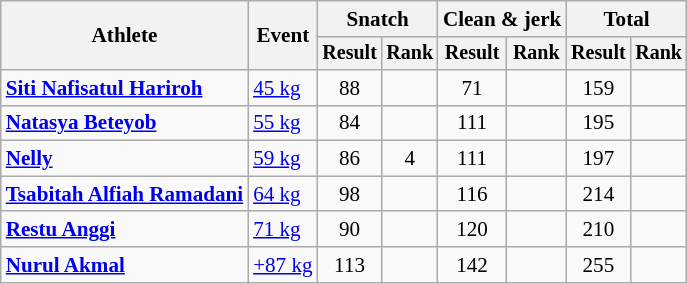<table class=wikitable style=font-size:88%;text-align:center>
<tr>
<th rowspan=2>Athlete</th>
<th rowspan=2>Event</th>
<th colspan=2>Snatch</th>
<th colspan=2>Clean & jerk</th>
<th colspan=2>Total</th>
</tr>
<tr style=font-size:95%>
<th>Result</th>
<th>Rank</th>
<th>Result</th>
<th>Rank</th>
<th>Result</th>
<th>Rank</th>
</tr>
<tr>
<td align=left><strong><a href='#'>Siti Nafisatul Hariroh</a></strong></td>
<td align=left><a href='#'>45 kg</a></td>
<td>88</td>
<td></td>
<td>71</td>
<td></td>
<td>159</td>
<td></td>
</tr>
<tr>
<td align=left><strong><a href='#'>Natasya Beteyob</a></strong></td>
<td align=left><a href='#'>55 kg</a></td>
<td>84</td>
<td></td>
<td>111</td>
<td></td>
<td>195</td>
<td></td>
</tr>
<tr>
<td align=left><strong><a href='#'>Nelly</a></strong></td>
<td align=left><a href='#'>59 kg</a></td>
<td>86</td>
<td>4</td>
<td>111</td>
<td></td>
<td>197</td>
<td></td>
</tr>
<tr>
<td align=left><strong><a href='#'>Tsabitah Alfiah Ramadani</a></strong></td>
<td align=left><a href='#'>64 kg</a></td>
<td>98</td>
<td></td>
<td>116</td>
<td></td>
<td>214</td>
<td></td>
</tr>
<tr>
<td align=left><strong><a href='#'>Restu Anggi</a></strong></td>
<td align=left><a href='#'>71 kg</a></td>
<td>90</td>
<td></td>
<td>120</td>
<td></td>
<td>210</td>
<td></td>
</tr>
<tr>
<td align=left><strong><a href='#'>Nurul Akmal</a></strong></td>
<td align=left><a href='#'>+87 kg</a></td>
<td>113</td>
<td></td>
<td>142</td>
<td></td>
<td>255</td>
<td></td>
</tr>
</table>
